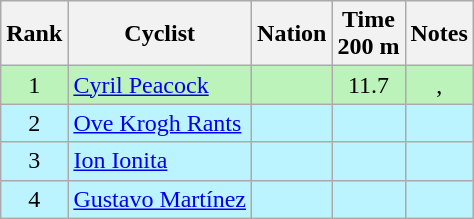<table class="wikitable sortable" style="text-align:center">
<tr>
<th>Rank</th>
<th>Cyclist</th>
<th>Nation</th>
<th>Time<br>200 m</th>
<th>Notes</th>
</tr>
<tr bgcolor=bbf3bb>
<td>1</td>
<td align=left><a href='#'>Cyril Peacock</a></td>
<td align=left></td>
<td>11.7</td>
<td>, </td>
</tr>
<tr bgcolor=bbf3ff>
<td>2</td>
<td align=left><a href='#'>Ove Krogh Rants</a></td>
<td align=left></td>
<td></td>
<td></td>
</tr>
<tr bgcolor=bbf3ff>
<td>3</td>
<td align=left><a href='#'>Ion Ionita</a></td>
<td align=left></td>
<td></td>
<td></td>
</tr>
<tr bgcolor=bbf3ff>
<td>4</td>
<td align=left><a href='#'>Gustavo Martínez</a></td>
<td align=left></td>
<td></td>
<td></td>
</tr>
</table>
